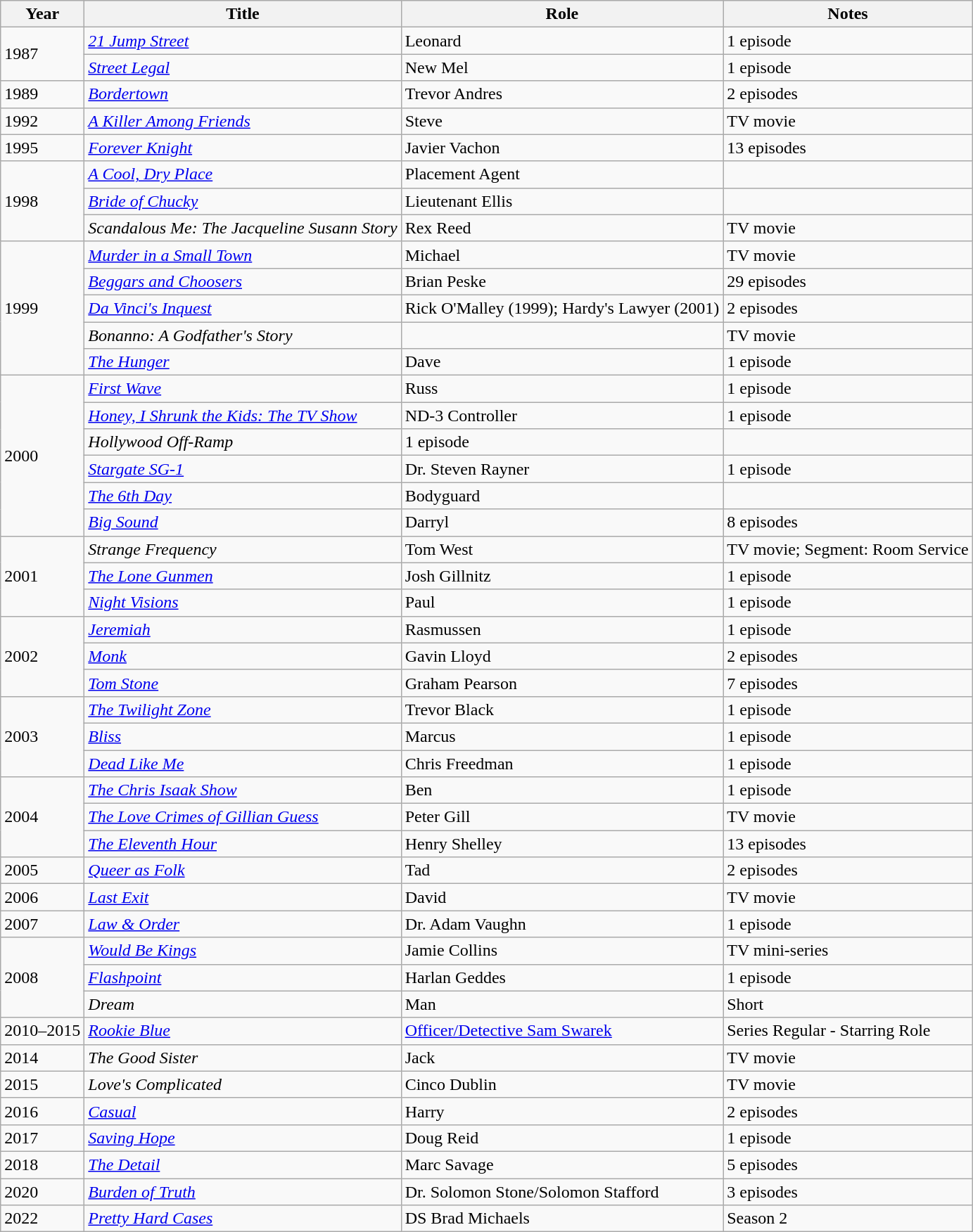<table class="wikitable sortable">
<tr>
<th>Year</th>
<th>Title</th>
<th>Role</th>
<th>Notes</th>
</tr>
<tr>
<td rowspan=2>1987</td>
<td><em><a href='#'>21 Jump Street</a></em></td>
<td>Leonard</td>
<td>1 episode</td>
</tr>
<tr>
<td><em><a href='#'>Street Legal</a></em></td>
<td>New Mel</td>
<td>1 episode</td>
</tr>
<tr>
<td>1989</td>
<td><em><a href='#'>Bordertown</a></em></td>
<td>Trevor Andres</td>
<td>2 episodes</td>
</tr>
<tr>
<td>1992</td>
<td data-sort-value="Killer Among Friends, A"><em><a href='#'>A Killer Among Friends</a></em></td>
<td>Steve</td>
<td>TV movie</td>
</tr>
<tr>
<td>1995</td>
<td><em><a href='#'>Forever Knight</a></em></td>
<td>Javier Vachon</td>
<td>13 episodes</td>
</tr>
<tr>
<td rowspan=3>1998</td>
<td data-sort-value="Cool, Dry Place, A"><em><a href='#'>A Cool, Dry Place</a></em></td>
<td>Placement Agent</td>
<td></td>
</tr>
<tr>
<td><em><a href='#'>Bride of Chucky</a></em></td>
<td>Lieutenant Ellis</td>
<td></td>
</tr>
<tr>
<td><em>Scandalous Me: The Jacqueline Susann Story</em></td>
<td>Rex Reed</td>
<td>TV movie</td>
</tr>
<tr>
<td rowspan=5>1999</td>
<td><em><a href='#'>Murder in a Small Town</a></em></td>
<td>Michael</td>
<td>TV movie</td>
</tr>
<tr>
<td><em><a href='#'>Beggars and Choosers</a></em></td>
<td>Brian Peske</td>
<td>29 episodes</td>
</tr>
<tr>
<td><em><a href='#'>Da Vinci's Inquest</a></em></td>
<td>Rick O'Malley (1999); Hardy's Lawyer (2001)</td>
<td>2 episodes</td>
</tr>
<tr>
<td><em>Bonanno: A Godfather's Story</em></td>
<td></td>
<td>TV movie</td>
</tr>
<tr>
<td data-sort-value="Hunger, The"><em><a href='#'>The Hunger</a></em></td>
<td>Dave</td>
<td>1 episode</td>
</tr>
<tr>
<td rowspan=6>2000</td>
<td><em><a href='#'>First Wave</a></em></td>
<td>Russ</td>
<td>1 episode</td>
</tr>
<tr>
<td><em><a href='#'>Honey, I Shrunk the Kids: The TV Show</a></em></td>
<td>ND-3 Controller</td>
<td>1 episode</td>
</tr>
<tr>
<td><em>Hollywood Off-Ramp</em></td>
<td>1 episode</td>
<td></td>
</tr>
<tr>
<td><em><a href='#'>Stargate SG-1</a></em></td>
<td>Dr. Steven Rayner</td>
<td>1 episode</td>
</tr>
<tr>
<td data-sort-value="6th Day, The"><em><a href='#'>The 6th Day</a></em></td>
<td>Bodyguard</td>
<td></td>
</tr>
<tr>
<td><em><a href='#'>Big Sound</a></em></td>
<td>Darryl</td>
<td>8 episodes</td>
</tr>
<tr>
<td rowspan=3>2001</td>
<td><em>Strange Frequency</em></td>
<td>Tom West</td>
<td>TV movie; Segment: Room Service</td>
</tr>
<tr>
<td data-sort-value="Lone Gunmen, The"><em><a href='#'>The Lone Gunmen</a></em></td>
<td>Josh Gillnitz</td>
<td>1 episode</td>
</tr>
<tr>
<td><em><a href='#'>Night Visions</a></em></td>
<td>Paul</td>
<td>1 episode</td>
</tr>
<tr>
<td rowspan=3>2002</td>
<td><em><a href='#'>Jeremiah</a></em></td>
<td>Rasmussen</td>
<td>1 episode</td>
</tr>
<tr>
<td><em><a href='#'>Monk</a></em></td>
<td>Gavin Lloyd</td>
<td>2 episodes</td>
</tr>
<tr>
<td><em><a href='#'>Tom Stone</a></em></td>
<td>Graham Pearson</td>
<td>7 episodes</td>
</tr>
<tr>
<td rowspan=3>2003</td>
<td data-sort-value="Twilight Zone, The"><em><a href='#'>The Twilight Zone</a></em></td>
<td>Trevor Black</td>
<td>1 episode</td>
</tr>
<tr>
<td><em><a href='#'>Bliss</a></em></td>
<td>Marcus</td>
<td>1 episode</td>
</tr>
<tr>
<td><em><a href='#'>Dead Like Me</a></em></td>
<td>Chris Freedman</td>
<td>1 episode</td>
</tr>
<tr>
<td rowspan=3>2004</td>
<td data-sort-value="Chris Isaak Show, The"><em><a href='#'>The Chris Isaak Show</a></em></td>
<td>Ben</td>
<td>1 episode</td>
</tr>
<tr>
<td data-sort-value="Love Crimes of Gillian Guess, The"><em><a href='#'>The Love Crimes of Gillian Guess</a></em></td>
<td>Peter Gill</td>
<td>TV movie</td>
</tr>
<tr>
<td data-sort-value="Eleventh Hour, The"><em><a href='#'>The Eleventh Hour</a></em></td>
<td>Henry Shelley</td>
<td>13 episodes</td>
</tr>
<tr>
<td>2005</td>
<td><em><a href='#'>Queer as Folk</a></em></td>
<td>Tad</td>
<td>2 episodes</td>
</tr>
<tr>
<td>2006</td>
<td><em><a href='#'>Last Exit</a></em></td>
<td>David</td>
<td>TV movie</td>
</tr>
<tr>
<td>2007</td>
<td><em><a href='#'>Law & Order</a></em></td>
<td>Dr. Adam Vaughn</td>
<td>1 episode</td>
</tr>
<tr>
<td rowspan=3>2008</td>
<td><em><a href='#'>Would Be Kings</a></em></td>
<td>Jamie Collins</td>
<td>TV mini-series</td>
</tr>
<tr>
<td><em><a href='#'>Flashpoint</a></em></td>
<td>Harlan Geddes</td>
<td>1 episode</td>
</tr>
<tr>
<td><em>Dream</em></td>
<td>Man</td>
<td>Short</td>
</tr>
<tr>
<td>2010–2015</td>
<td><em><a href='#'>Rookie Blue</a></em></td>
<td><a href='#'>Officer/Detective Sam Swarek</a></td>
<td>Series Regular - Starring Role</td>
</tr>
<tr>
<td>2014</td>
<td data-sort-value="Good Sister, The"><em>The Good Sister</em></td>
<td>Jack</td>
<td>TV movie</td>
</tr>
<tr>
<td>2015</td>
<td><em>Love's Complicated</em></td>
<td>Cinco Dublin</td>
<td>TV movie</td>
</tr>
<tr>
<td>2016</td>
<td><em><a href='#'>Casual</a></em></td>
<td>Harry</td>
<td>2 episodes</td>
</tr>
<tr>
<td>2017</td>
<td><em><a href='#'>Saving Hope</a></em></td>
<td>Doug Reid</td>
<td>1 episode</td>
</tr>
<tr>
<td>2018</td>
<td data-sort-value="Detail, The"><em><a href='#'>The Detail</a></em></td>
<td>Marc Savage</td>
<td>5 episodes</td>
</tr>
<tr>
<td>2020</td>
<td><em><a href='#'>Burden of Truth</a></em></td>
<td>Dr. Solomon Stone/Solomon Stafford</td>
<td>3 episodes</td>
</tr>
<tr>
<td>2022</td>
<td><em><a href='#'>Pretty Hard Cases</a></em></td>
<td>DS Brad Michaels</td>
<td>Season 2</td>
</tr>
</table>
